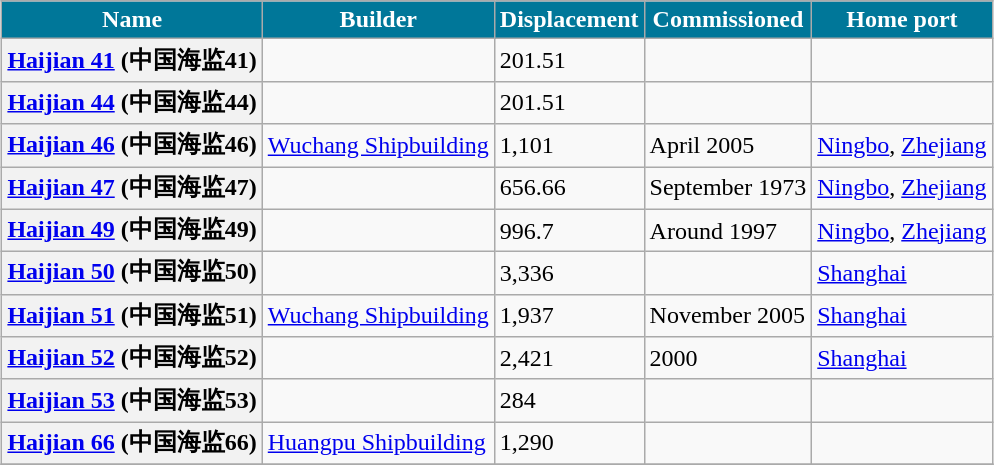<table class="wikitable" style="margin:1em auto;">
<tr>
<th style="background:#079;color:#fff;">Name</th>
<th style="background:#079;color:#fff;">Builder</th>
<th style="background:#079;color:#fff;">Displacement</th>
<th style="background:#079;color:#fff;">Commissioned</th>
<th style="background:#079;color:#fff;">Home port</th>
</tr>
<tr>
<th><a href='#'>Haijian 41</a> (中国海监41)</th>
<td></td>
<td>201.51</td>
<td></td>
<td></td>
</tr>
<tr>
<th><a href='#'>Haijian 44</a> (中国海监44)</th>
<td></td>
<td>201.51</td>
<td></td>
<td></td>
</tr>
<tr>
<th><a href='#'>Haijian 46</a> (中国海监46)</th>
<td><a href='#'>Wuchang Shipbuilding</a></td>
<td>1,101</td>
<td>April 2005</td>
<td><a href='#'>Ningbo</a>, <a href='#'>Zhejiang</a></td>
</tr>
<tr>
<th><a href='#'>Haijian 47</a> (中国海监47)</th>
<td></td>
<td>656.66</td>
<td>September 1973</td>
<td><a href='#'>Ningbo</a>, <a href='#'>Zhejiang</a></td>
</tr>
<tr>
<th><a href='#'>Haijian 49</a> (中国海监49)</th>
<td></td>
<td>996.7</td>
<td>Around 1997</td>
<td><a href='#'>Ningbo</a>, <a href='#'>Zhejiang</a></td>
</tr>
<tr>
<th><a href='#'>Haijian 50</a> (中国海监50)</th>
<td></td>
<td>3,336</td>
<td></td>
<td><a href='#'>Shanghai</a></td>
</tr>
<tr>
<th><a href='#'>Haijian 51</a> (中国海监51)</th>
<td><a href='#'>Wuchang Shipbuilding</a></td>
<td>1,937</td>
<td>November 2005</td>
<td><a href='#'>Shanghai</a></td>
</tr>
<tr>
<th><a href='#'>Haijian 52</a> (中国海监52)</th>
<td></td>
<td>2,421</td>
<td>2000</td>
<td><a href='#'>Shanghai</a></td>
</tr>
<tr>
<th><a href='#'>Haijian 53</a> (中国海监53)</th>
<td></td>
<td>284</td>
<td></td>
<td></td>
</tr>
<tr>
<th><a href='#'>Haijian 66</a> (中国海监66)</th>
<td><a href='#'>Huangpu Shipbuilding</a></td>
<td>1,290</td>
<td></td>
<td></td>
</tr>
<tr>
</tr>
</table>
